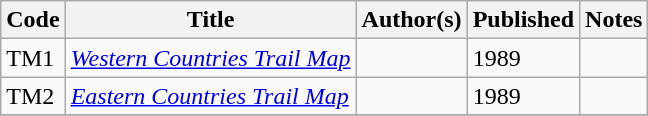<table class="wikitable">
<tr>
<th>Code</th>
<th>Title</th>
<th>Author(s)</th>
<th>Published</th>
<th>Notes</th>
</tr>
<tr>
<td>TM1</td>
<td><em><a href='#'>Western Countries Trail Map</a></em></td>
<td></td>
<td>1989</td>
<td> </td>
</tr>
<tr>
<td>TM2</td>
<td><em><a href='#'>Eastern Countries Trail Map</a></em></td>
<td></td>
<td>1989</td>
<td> </td>
</tr>
<tr>
</tr>
</table>
